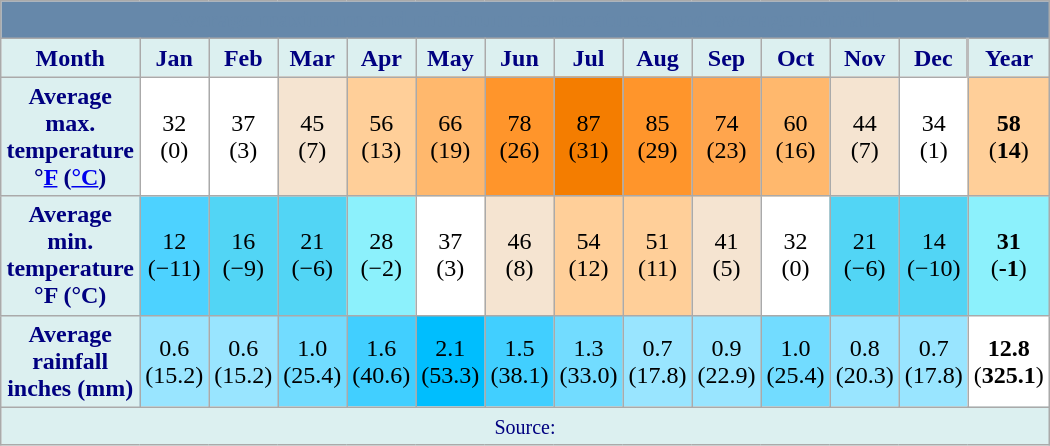<table class="wikitable collapsible" style="width:700px;">
<tr>
<th colspan= "14" style="background: #6688AA; color: #6688AA"><span> Average maximum and minimum temperatures, and average rainfall.</span></th>
</tr>
<tr style="text-align:center;">
<th style="background:#dcf0f0; color:navy; height:17px;">Month</th>
<th style="background:#dcf0f0; color:navy;">Jan</th>
<th style="background:#dcf0f0; color:navy;">Feb</th>
<th style="background:#dcf0f0; color:navy;">Mar</th>
<th style="background:#dcf0f0; color:navy;">Apr</th>
<th style="background:#dcf0f0; color:navy;">May</th>
<th style="background:#dcf0f0; color:navy;">Jun</th>
<th style="background:#dcf0f0; color:navy;">Jul</th>
<th style="background:#dcf0f0; color:navy;">Aug</th>
<th style="background:#dcf0f0; color:navy;">Sep</th>
<th style="background:#dcf0f0; color:navy;">Oct</th>
<th style="background:#dcf0f0; color:navy;">Nov</th>
<th style="background:#dcf0f0; color:navy;">Dec</th>
<th style="background:#dcf0f0; color:navy; border-left:2px solid #bbb;"><strong>Year</strong></th>
</tr>
<tr style="text-align:center;">
<th style="background:#dcf0f0; color:navy; height:16px;">Average max. temperature °<a href='#'>F</a> (<a href='#'>°C</a>)</th>
<td style="background:#fff;">32<br>(0)</td>
<td style="background:#fff;">37<br>(3)</td>
<td style="background: #F5E4D1;">45<br>(7)</td>
<td style="background: #FFCF99;">56<br>(13)</td>
<td style="background: #FFB86D;">66<br>(19)</td>
<td style="background: #FF952B;">78<br>(26)</td>
<td style="background: #F47D00;">87<br>(31)</td>
<td style="background: #FF952B;">85<br>(29)</td>
<td style="background: #FFA54D;">74<br>(23)</td>
<td style="background: #FFB86D;">60<br>(16)</td>
<td style="background: #F5E4D1;">44<br>(7)</td>
<td style="background:#fff;">34<br>(1)</td>
<td style="background: #FFCF99;"><strong>58</strong><br>(<strong>14</strong>)</td>
</tr>
<tr style="text-align:center;">
<th style="background:#dcf0f0; color:navy;">Average min. temperature<br>°F (°C)</th>
<td style="background: #4DD2FF;">12<br>(−11)</td>
<td style="background: #52D5F5;">16<br>(−9)</td>
<td style="background: #52D5F5;">21<br>(−6)</td>
<td style="background: #8CF1FC;">28<br>(−2)</td>
<td style="background:#fff;">37<br>(3)</td>
<td style="background: #F5E4D1;">46<br>(8)</td>
<td style="background: #FFCF99;">54<br>(12)</td>
<td style="background: #FFCF99;">51<br>(11)</td>
<td style="background: #F5E4D1;">41<br>(5)</td>
<td style="background:#fff;">32<br>(0)</td>
<td style="background: #52D5F5;">21<br>(−6)</td>
<td style="background: #52D5F5;">14<br>(−10)</td>
<td style="background: #8CF1FC;"><strong>31</strong><br>(<strong>-1</strong>)</td>
</tr>
<tr style="text-align:center;">
<th style="background:#dcf0f0; color:navy;">Average rainfall<br>inches (mm)</th>
<td style="background: #99E5FF;">0.6<br>(15.2)</td>
<td style="background: #99E5FF;">0.6<br>(15.2)</td>
<td style="background: #72DCFF;">1.0<br>(25.4)</td>
<td style="background: #41CFFF;">1.6<br>(40.6)</td>
<td style="background: #00BEFE;">2.1<br>(53.3)</td>
<td style="background: #41CFFF;">1.5<br>(38.1)</td>
<td style="background: #72DCFF;">1.3<br>(33.0)</td>
<td style="background: #99E5FF;">0.7<br>(17.8)</td>
<td style="background: #99E5FF;">0.9<br>(22.9)</td>
<td style="background: #72DCFF;">1.0<br>(25.4)</td>
<td style="background: #99E5FF;">0.8<br>(20.3)</td>
<td style="background: #99E5FF;">0.7<br>(17.8)</td>
<td style="background:#fff;"><strong>12.8</strong><br>(<strong>325.1</strong>)</td>
</tr>
<tr>
<td colspan="14" style="background:#dcf0f0; color:navy; text-align:center;"><small>Source:</small></td>
</tr>
</table>
